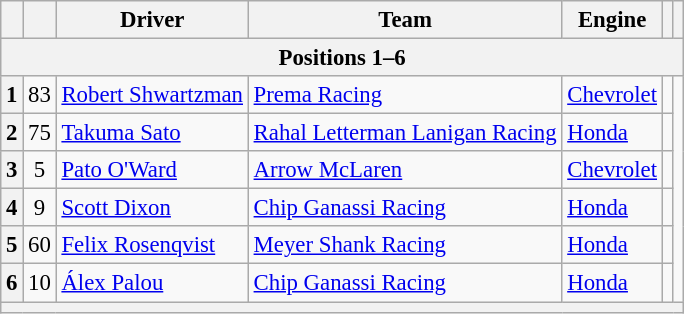<table class="wikitable" style="font-size:95%;">
<tr>
<th></th>
<th></th>
<th>Driver</th>
<th>Team</th>
<th>Engine</th>
<th></th>
<th></th>
</tr>
<tr>
<th colspan=7>Positions 1–6</th>
</tr>
<tr>
<th>1</th>
<td align="center">83</td>
<td> <a href='#'>Robert Shwartzman</a> </td>
<td><a href='#'>Prema Racing</a></td>
<td><a href='#'>Chevrolet</a></td>
<td></td>
</tr>
<tr>
<th>2</th>
<td align="center">75</td>
<td> <a href='#'>Takuma Sato</a> </td>
<td><a href='#'>Rahal Letterman Lanigan Racing</a></td>
<td><a href='#'>Honda</a></td>
<td></td>
</tr>
<tr>
<th>3</th>
<td align="center">5</td>
<td> <a href='#'>Pato O'Ward</a></td>
<td><a href='#'>Arrow McLaren</a></td>
<td><a href='#'>Chevrolet</a></td>
<td></td>
</tr>
<tr>
<th>4</th>
<td align="center">9</td>
<td> <a href='#'>Scott Dixon</a> </td>
<td><a href='#'>Chip Ganassi Racing</a></td>
<td><a href='#'>Honda</a></td>
<td></td>
</tr>
<tr>
<th>5</th>
<td align="center">60</td>
<td> <a href='#'>Felix Rosenqvist</a></td>
<td><a href='#'>Meyer Shank Racing</a></td>
<td><a href='#'>Honda</a></td>
<td></td>
</tr>
<tr>
<th>6</th>
<td align="center">10</td>
<td> <a href='#'>Álex Palou</a></td>
<td><a href='#'>Chip Ganassi Racing</a></td>
<td><a href='#'>Honda</a></td>
<td></td>
</tr>
<tr>
<th colspan=7></th>
</tr>
</table>
